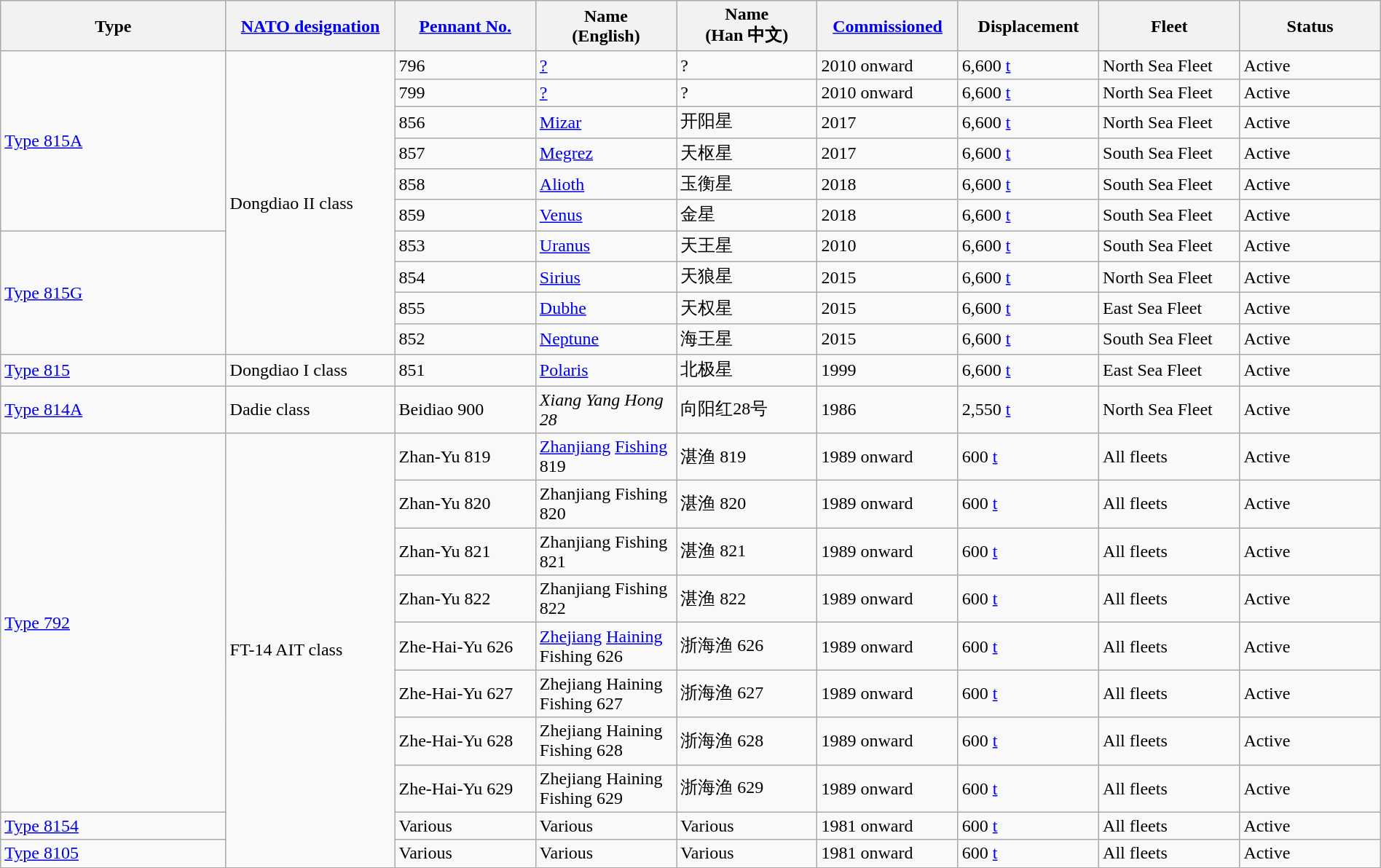<table class="wikitable sortable"  style="margin:auto; width:100%;">
<tr>
<th style="text-align:center; width:16%;">Type</th>
<th style="text-align:center; width:12%;"><a href='#'>NATO designation</a></th>
<th style="text-align:center; width:10%;"><a href='#'>Pennant No.</a></th>
<th style="text-align:center; width:10%;">Name<br>(English)</th>
<th style="text-align:center; width:10%;">Name<br>(Han 中文)</th>
<th style="text-align:center; width:10%;"><a href='#'>Commissioned</a></th>
<th style="text-align:center; width:10%;">Displacement</th>
<th style="text-align:center; width:10%;">Fleet</th>
<th style="text-align:center; width:10%;">Status</th>
</tr>
<tr>
<td rowspan="6"><a href='#'>Type 815A</a></td>
<td rowspan="10">Dongdiao II class</td>
<td>796</td>
<td><a href='#'>?</a></td>
<td>?</td>
<td>2010 onward</td>
<td>6,600 <a href='#'>t</a></td>
<td>North Sea Fleet</td>
<td><span>Active</span></td>
</tr>
<tr>
<td>799</td>
<td><a href='#'>?</a></td>
<td>?</td>
<td>2010 onward</td>
<td>6,600 <a href='#'>t</a></td>
<td>North Sea Fleet</td>
<td><span>Active</span></td>
</tr>
<tr>
<td>856</td>
<td><a href='#'>Mizar</a></td>
<td>开阳星</td>
<td>2017</td>
<td>6,600 <a href='#'>t</a></td>
<td>North Sea Fleet</td>
<td><span>Active</span></td>
</tr>
<tr>
<td>857</td>
<td><a href='#'>Megrez</a></td>
<td>天枢星</td>
<td>2017</td>
<td>6,600 <a href='#'>t</a></td>
<td>South Sea Fleet</td>
<td><span>Active</span></td>
</tr>
<tr>
<td>858</td>
<td><a href='#'>Alioth</a></td>
<td>玉衡星</td>
<td>2018</td>
<td>6,600 <a href='#'>t</a></td>
<td>South Sea Fleet</td>
<td><span>Active</span></td>
</tr>
<tr>
<td>859</td>
<td><a href='#'>Venus</a></td>
<td>金星</td>
<td>2018</td>
<td>6,600 <a href='#'>t</a></td>
<td>South Sea Fleet</td>
<td><span>Active</span></td>
</tr>
<tr>
<td rowspan="4"><a href='#'>Type 815G</a></td>
<td>853</td>
<td><a href='#'>Uranus</a></td>
<td>天王星</td>
<td>2010</td>
<td>6,600 <a href='#'>t</a></td>
<td>South Sea Fleet</td>
<td><span>Active</span></td>
</tr>
<tr>
<td>854</td>
<td><a href='#'>Sirius</a></td>
<td>天狼星</td>
<td>2015</td>
<td>6,600 <a href='#'>t</a></td>
<td>North Sea Fleet</td>
<td><span>Active</span></td>
</tr>
<tr>
<td>855</td>
<td><a href='#'>Dubhe</a></td>
<td>天权星</td>
<td>2015</td>
<td>6,600 <a href='#'>t</a></td>
<td>East Sea Fleet</td>
<td><span>Active</span></td>
</tr>
<tr>
<td>852</td>
<td><a href='#'>Neptune</a></td>
<td>海王星</td>
<td>2015</td>
<td>6,600 <a href='#'>t</a></td>
<td>South Sea Fleet</td>
<td><span>Active</span></td>
</tr>
<tr>
<td><a href='#'>Type 815</a></td>
<td>Dongdiao I class</td>
<td>851</td>
<td><a href='#'>Polaris</a></td>
<td>北极星</td>
<td>1999</td>
<td>6,600 <a href='#'>t</a></td>
<td>East Sea Fleet</td>
<td><span>Active</span></td>
</tr>
<tr>
<td><a href='#'>Type 814A</a></td>
<td>Dadie class</td>
<td>Beidiao 900</td>
<td><em>Xiang Yang Hong 28</em></td>
<td>向阳红28号</td>
<td>1986</td>
<td>2,550 <a href='#'>t</a></td>
<td>North Sea Fleet</td>
<td><span>Active</span></td>
</tr>
<tr>
<td rowspan="8"><a href='#'>Type 792</a></td>
<td rowspan="10">FT-14 AIT class</td>
<td>Zhan-Yu 819</td>
<td><a href='#'>Zhanjiang</a> <a href='#'>Fishing</a> 819</td>
<td>湛渔 819</td>
<td>1989 onward</td>
<td>600 <a href='#'>t</a></td>
<td>All fleets</td>
<td><span>Active</span></td>
</tr>
<tr>
<td>Zhan-Yu 820</td>
<td>Zhanjiang Fishing 820</td>
<td>湛渔 820</td>
<td>1989 onward</td>
<td>600 <a href='#'>t</a></td>
<td>All fleets</td>
<td><span>Active</span></td>
</tr>
<tr>
<td>Zhan-Yu 821</td>
<td>Zhanjiang Fishing 821</td>
<td>湛渔 821</td>
<td>1989 onward</td>
<td>600 <a href='#'>t</a></td>
<td>All fleets</td>
<td><span>Active</span></td>
</tr>
<tr>
<td>Zhan-Yu 822</td>
<td>Zhanjiang Fishing 822</td>
<td>湛渔 822</td>
<td>1989 onward</td>
<td>600 <a href='#'>t</a></td>
<td>All fleets</td>
<td><span>Active</span></td>
</tr>
<tr>
<td>Zhe-Hai-Yu 626</td>
<td><a href='#'>Zhejiang</a> <a href='#'>Haining</a> Fishing 626</td>
<td>浙海渔 626</td>
<td>1989 onward</td>
<td>600 <a href='#'>t</a></td>
<td>All fleets</td>
<td><span>Active</span></td>
</tr>
<tr>
<td>Zhe-Hai-Yu 627</td>
<td>Zhejiang Haining Fishing 627</td>
<td>浙海渔 627</td>
<td>1989 onward</td>
<td>600 <a href='#'>t</a></td>
<td>All fleets</td>
<td><span>Active</span></td>
</tr>
<tr>
<td>Zhe-Hai-Yu 628</td>
<td>Zhejiang Haining Fishing 628</td>
<td>浙海渔 628</td>
<td>1989 onward</td>
<td>600 <a href='#'>t</a></td>
<td>All fleets</td>
<td><span>Active</span></td>
</tr>
<tr>
<td>Zhe-Hai-Yu 629</td>
<td>Zhejiang Haining Fishing 629</td>
<td>浙海渔 629</td>
<td>1989 onward</td>
<td>600 <a href='#'>t</a></td>
<td>All fleets</td>
<td><span>Active</span></td>
</tr>
<tr>
<td rowspan="1"><a href='#'>Type 8154</a></td>
<td>Various</td>
<td>Various</td>
<td>Various</td>
<td>1981 onward</td>
<td>600 <a href='#'>t</a></td>
<td>All fleets</td>
<td><span>Active</span></td>
</tr>
<tr>
<td rowspan="1"><a href='#'>Type 8105</a></td>
<td>Various</td>
<td>Various</td>
<td>Various</td>
<td>1981 onward</td>
<td>600 <a href='#'>t</a></td>
<td>All fleets</td>
<td><span>Active</span></td>
</tr>
</table>
